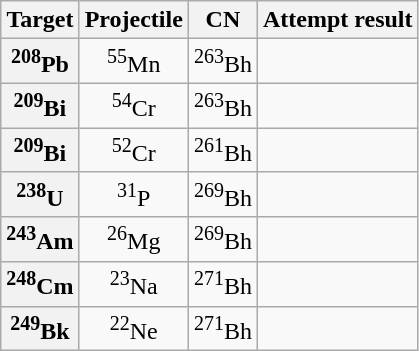<table class="wikitable" style="text-align:center">
<tr>
<th>Target</th>
<th>Projectile</th>
<th>CN</th>
<th>Attempt result</th>
</tr>
<tr>
<th><sup>208</sup>Pb</th>
<td><sup>55</sup>Mn</td>
<td><sup>263</sup>Bh</td>
<td></td>
</tr>
<tr>
<th><sup>209</sup>Bi</th>
<td><sup>54</sup>Cr</td>
<td><sup>263</sup>Bh</td>
<td></td>
</tr>
<tr>
<th><sup>209</sup>Bi</th>
<td><sup>52</sup>Cr</td>
<td><sup>261</sup>Bh</td>
<td></td>
</tr>
<tr>
<th><sup>238</sup>U</th>
<td><sup>31</sup>P</td>
<td><sup>269</sup>Bh</td>
<td></td>
</tr>
<tr>
<th><sup>243</sup>Am</th>
<td><sup>26</sup>Mg</td>
<td><sup>269</sup>Bh</td>
<td></td>
</tr>
<tr>
<th><sup>248</sup>Cm</th>
<td><sup>23</sup>Na</td>
<td><sup>271</sup>Bh</td>
<td></td>
</tr>
<tr>
<th><sup>249</sup>Bk</th>
<td><sup>22</sup>Ne</td>
<td><sup>271</sup>Bh</td>
<td></td>
</tr>
</table>
